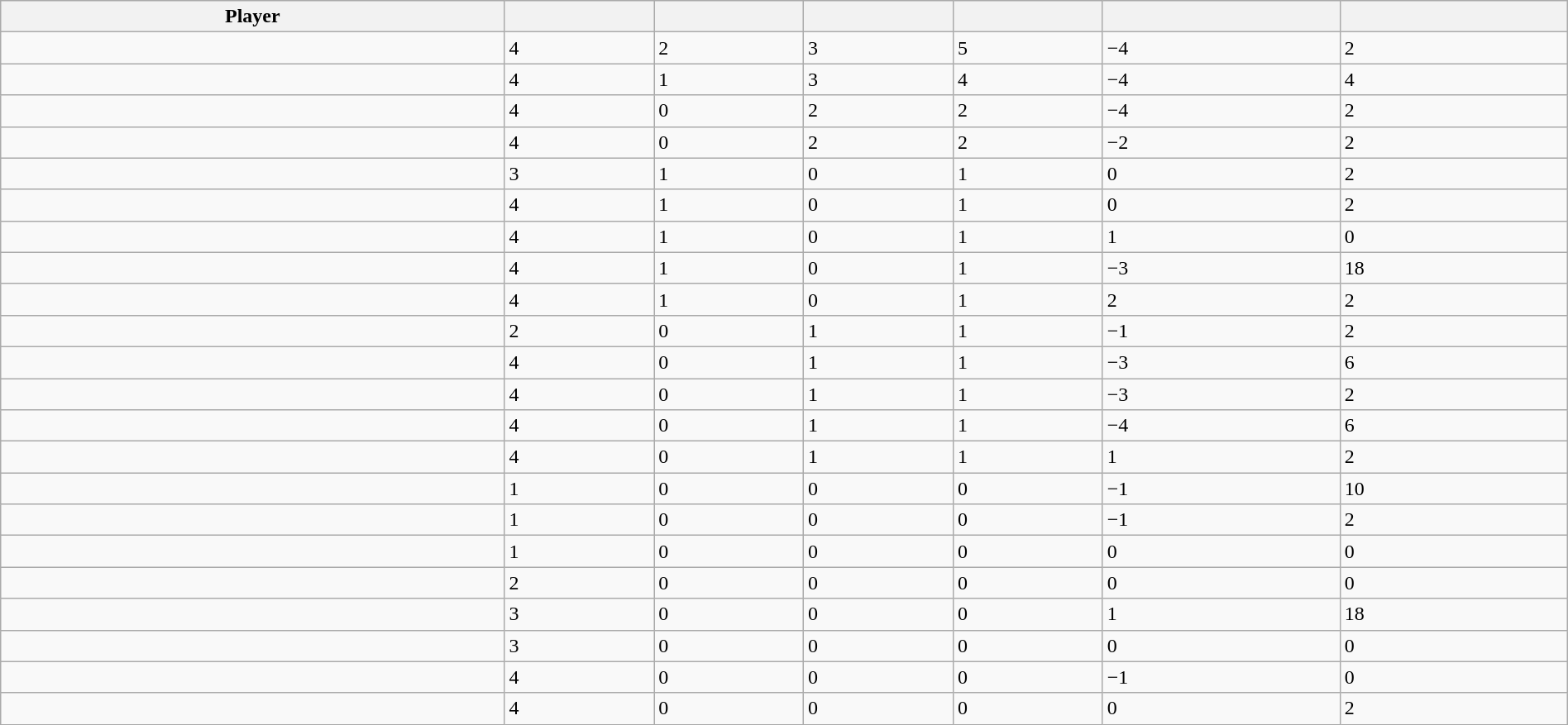<table class="wikitable sortable" style="width:100%;">
<tr align=center>
<th>Player</th>
<th></th>
<th></th>
<th></th>
<th></th>
<th data-sort-type="number"></th>
<th></th>
</tr>
<tr>
<td></td>
<td>4</td>
<td>2</td>
<td>3</td>
<td>5</td>
<td>−4</td>
<td>2</td>
</tr>
<tr>
<td></td>
<td>4</td>
<td>1</td>
<td>3</td>
<td>4</td>
<td>−4</td>
<td>4</td>
</tr>
<tr>
<td></td>
<td>4</td>
<td>0</td>
<td>2</td>
<td>2</td>
<td>−4</td>
<td>2</td>
</tr>
<tr>
<td></td>
<td>4</td>
<td>0</td>
<td>2</td>
<td>2</td>
<td>−2</td>
<td>2</td>
</tr>
<tr>
<td></td>
<td>3</td>
<td>1</td>
<td>0</td>
<td>1</td>
<td>0</td>
<td>2</td>
</tr>
<tr>
<td></td>
<td>4</td>
<td>1</td>
<td>0</td>
<td>1</td>
<td>0</td>
<td>2</td>
</tr>
<tr>
<td></td>
<td>4</td>
<td>1</td>
<td>0</td>
<td>1</td>
<td>1</td>
<td>0</td>
</tr>
<tr>
<td></td>
<td>4</td>
<td>1</td>
<td>0</td>
<td>1</td>
<td>−3</td>
<td>18</td>
</tr>
<tr>
<td></td>
<td>4</td>
<td>1</td>
<td>0</td>
<td>1</td>
<td>2</td>
<td>2</td>
</tr>
<tr>
<td></td>
<td>2</td>
<td>0</td>
<td>1</td>
<td>1</td>
<td>−1</td>
<td>2</td>
</tr>
<tr>
<td></td>
<td>4</td>
<td>0</td>
<td>1</td>
<td>1</td>
<td>−3</td>
<td>6</td>
</tr>
<tr>
<td></td>
<td>4</td>
<td>0</td>
<td>1</td>
<td>1</td>
<td>−3</td>
<td>2</td>
</tr>
<tr>
<td></td>
<td>4</td>
<td>0</td>
<td>1</td>
<td>1</td>
<td>−4</td>
<td>6</td>
</tr>
<tr>
<td></td>
<td>4</td>
<td>0</td>
<td>1</td>
<td>1</td>
<td>1</td>
<td>2</td>
</tr>
<tr>
<td></td>
<td>1</td>
<td>0</td>
<td>0</td>
<td>0</td>
<td>−1</td>
<td>10</td>
</tr>
<tr>
<td></td>
<td>1</td>
<td>0</td>
<td>0</td>
<td>0</td>
<td>−1</td>
<td>2</td>
</tr>
<tr>
<td></td>
<td>1</td>
<td>0</td>
<td>0</td>
<td>0</td>
<td>0</td>
<td>0</td>
</tr>
<tr>
<td></td>
<td>2</td>
<td>0</td>
<td>0</td>
<td>0</td>
<td>0</td>
<td>0</td>
</tr>
<tr>
<td></td>
<td>3</td>
<td>0</td>
<td>0</td>
<td>0</td>
<td>1</td>
<td>18</td>
</tr>
<tr>
<td></td>
<td>3</td>
<td>0</td>
<td>0</td>
<td>0</td>
<td>0</td>
<td>0</td>
</tr>
<tr>
<td></td>
<td>4</td>
<td>0</td>
<td>0</td>
<td>0</td>
<td>−1</td>
<td>0</td>
</tr>
<tr>
<td></td>
<td>4</td>
<td>0</td>
<td>0</td>
<td>0</td>
<td>0</td>
<td>2</td>
</tr>
</table>
